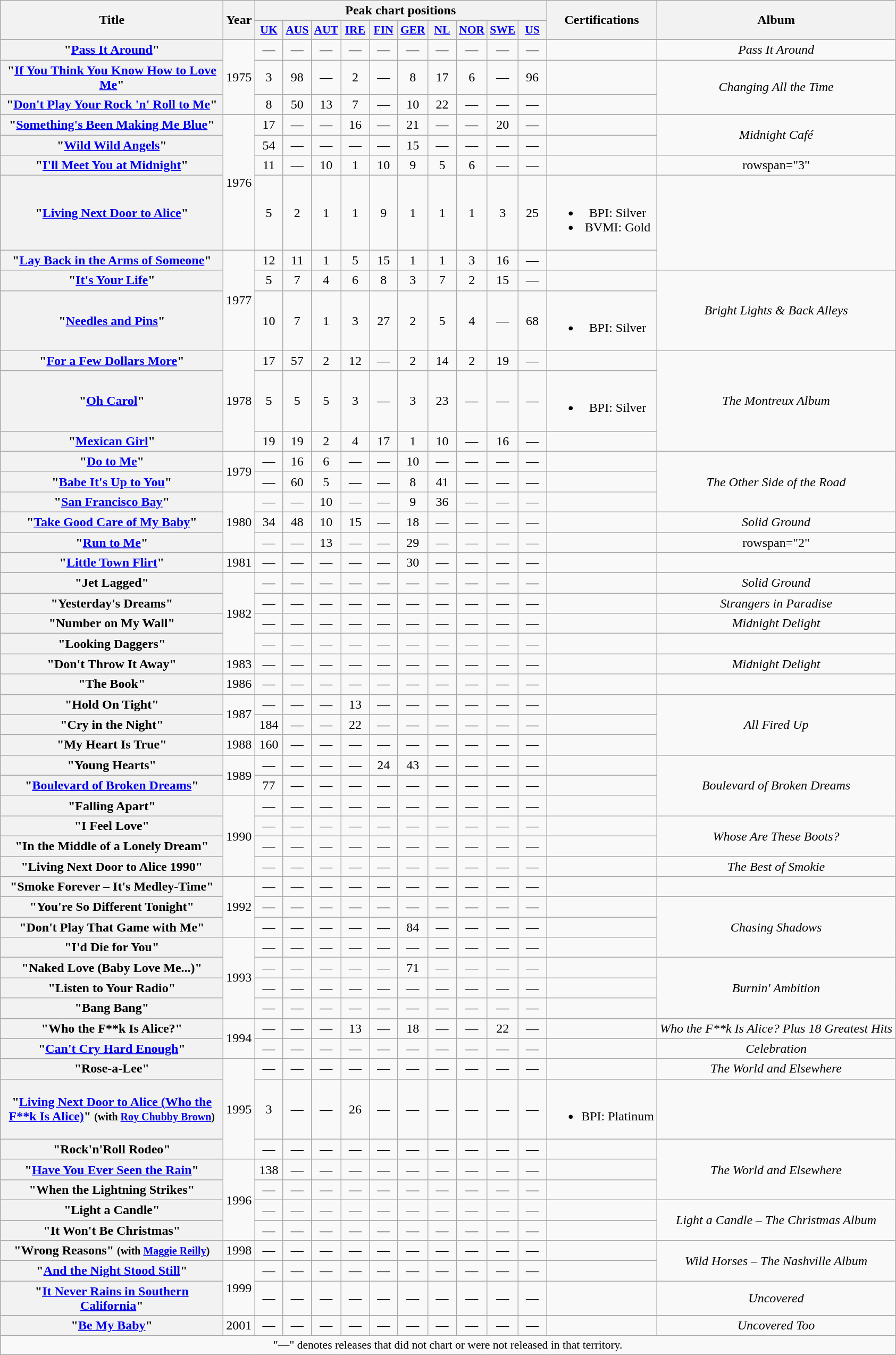<table class="wikitable plainrowheaders" style="text-align:center;">
<tr>
<th rowspan="2" scope="col" style="width:17em;">Title</th>
<th rowspan="2" scope="col" style="width:2em;">Year</th>
<th colspan="10">Peak chart positions</th>
<th rowspan="2">Certifications</th>
<th rowspan="2">Album</th>
</tr>
<tr>
<th scope="col" style="width:2em;font-size:90%;"><a href='#'>UK</a><br></th>
<th scope="col" style="width:2em;font-size:90%;"><a href='#'>AUS</a><br></th>
<th scope="col" style="width:2em;font-size:90%;"><a href='#'>AUT</a><br></th>
<th scope="col" style="width:2em;font-size:90%;"><a href='#'>IRE</a><br></th>
<th scope="col" style="width:2em;font-size:90%;"><a href='#'>FIN</a><br></th>
<th scope="col" style="width:2em;font-size:90%;"><a href='#'>GER</a><br></th>
<th scope="col" style="width:2em;font-size:90%;"><a href='#'>NL</a><br></th>
<th scope="col" style="width:2em;font-size:90%;"><a href='#'>NOR</a><br></th>
<th scope="col" style="width:2em;font-size:90%;"><a href='#'>SWE</a><br></th>
<th scope="col" style="width:2em;font-size:90%;"><a href='#'>US</a><br></th>
</tr>
<tr>
<th scope="row">"<a href='#'>Pass It Around</a>"</th>
<td rowspan="3">1975</td>
<td>—</td>
<td>—</td>
<td>—</td>
<td>—</td>
<td>—</td>
<td>—</td>
<td>—</td>
<td>—</td>
<td>—</td>
<td>—</td>
<td></td>
<td><em>Pass It Around</em></td>
</tr>
<tr>
<th scope="row">"<a href='#'>If You Think You Know How to Love Me</a>"</th>
<td>3</td>
<td>98</td>
<td>—</td>
<td>2</td>
<td>—</td>
<td>8</td>
<td>17</td>
<td>6</td>
<td>—</td>
<td>96</td>
<td></td>
<td rowspan="2"><em>Changing All the Time</em></td>
</tr>
<tr>
<th scope="row">"<a href='#'>Don't Play Your Rock 'n' Roll to Me</a>"</th>
<td>8</td>
<td>50</td>
<td>13</td>
<td>7</td>
<td>—</td>
<td>10</td>
<td>22</td>
<td>—</td>
<td>—</td>
<td>—</td>
<td></td>
</tr>
<tr>
<th scope="row">"<a href='#'>Something's Been Making Me Blue</a>"</th>
<td rowspan="4">1976</td>
<td>17</td>
<td>—</td>
<td>—</td>
<td>16</td>
<td>—</td>
<td>21</td>
<td>—</td>
<td>—</td>
<td>20</td>
<td>—</td>
<td></td>
<td rowspan="2"><em>Midnight Café</em></td>
</tr>
<tr>
<th scope="row">"<a href='#'>Wild Wild Angels</a>"</th>
<td>54</td>
<td>—</td>
<td>—</td>
<td>—</td>
<td>—</td>
<td>15</td>
<td>—</td>
<td>—</td>
<td>—</td>
<td>—</td>
<td></td>
</tr>
<tr>
<th scope="row">"<a href='#'>I'll Meet You at Midnight</a>"</th>
<td>11</td>
<td>—</td>
<td>10</td>
<td>1</td>
<td>10</td>
<td>9</td>
<td>5</td>
<td>6</td>
<td>—</td>
<td>—</td>
<td></td>
<td>rowspan="3" </td>
</tr>
<tr>
<th scope="row">"<a href='#'>Living Next Door to Alice</a>"</th>
<td>5</td>
<td>2</td>
<td>1</td>
<td>1</td>
<td>9</td>
<td>1</td>
<td>1</td>
<td>1</td>
<td>3</td>
<td>25</td>
<td><br><ul><li>BPI: Silver</li><li>BVMI: Gold</li></ul></td>
</tr>
<tr>
<th scope="row">"<a href='#'>Lay Back in the Arms of Someone</a>"</th>
<td rowspan="3">1977</td>
<td>12</td>
<td>11</td>
<td>1</td>
<td>5</td>
<td>15</td>
<td>1</td>
<td>1</td>
<td>3</td>
<td>16</td>
<td>—</td>
<td></td>
</tr>
<tr>
<th scope="row">"<a href='#'>It's Your Life</a>"</th>
<td>5</td>
<td>7</td>
<td>4</td>
<td>6</td>
<td>8</td>
<td>3</td>
<td>7</td>
<td>2</td>
<td>15</td>
<td>—</td>
<td></td>
<td rowspan="2"><em>Bright Lights & Back Alleys</em></td>
</tr>
<tr>
<th scope="row">"<a href='#'>Needles and Pins</a>"</th>
<td>10</td>
<td>7</td>
<td>1</td>
<td>3</td>
<td>27</td>
<td>2</td>
<td>5</td>
<td>4</td>
<td>—</td>
<td>68</td>
<td><br><ul><li>BPI: Silver</li></ul></td>
</tr>
<tr>
<th scope="row">"<a href='#'>For a Few Dollars More</a>"</th>
<td rowspan="3">1978</td>
<td>17</td>
<td>57</td>
<td>2</td>
<td>12</td>
<td>—</td>
<td>2</td>
<td>14</td>
<td>2</td>
<td>19</td>
<td>—</td>
<td></td>
<td rowspan="3"><em>The Montreux Album</em></td>
</tr>
<tr>
<th scope="row">"<a href='#'>Oh Carol</a>"</th>
<td>5</td>
<td>5</td>
<td>5</td>
<td>3</td>
<td>—</td>
<td>3</td>
<td>23</td>
<td>—</td>
<td>—</td>
<td>—</td>
<td><br><ul><li>BPI: Silver</li></ul></td>
</tr>
<tr>
<th scope="row">"<a href='#'>Mexican Girl</a>"</th>
<td>19</td>
<td>19</td>
<td>2</td>
<td>4</td>
<td>17</td>
<td>1</td>
<td>10</td>
<td>—</td>
<td>16</td>
<td>—</td>
<td></td>
</tr>
<tr>
<th scope="row">"<a href='#'>Do to Me</a>" </th>
<td rowspan="2">1979</td>
<td>—</td>
<td>16</td>
<td>6</td>
<td>—</td>
<td>—</td>
<td>10</td>
<td>—</td>
<td>—</td>
<td>—</td>
<td>—</td>
<td></td>
<td rowspan="3"><em>The Other Side of the Road</em></td>
</tr>
<tr>
<th scope="row">"<a href='#'>Babe It's Up to You</a>"</th>
<td>—</td>
<td>60</td>
<td>5</td>
<td>—</td>
<td>—</td>
<td>8</td>
<td>41</td>
<td>—</td>
<td>—</td>
<td>—</td>
<td></td>
</tr>
<tr>
<th scope="row">"<a href='#'>San Francisco Bay</a>" </th>
<td rowspan="3">1980</td>
<td>—</td>
<td>—</td>
<td>10</td>
<td>—</td>
<td>—</td>
<td>9</td>
<td>36</td>
<td>—</td>
<td>—</td>
<td>—</td>
<td></td>
</tr>
<tr>
<th scope="row">"<a href='#'>Take Good Care of My Baby</a>"</th>
<td>34</td>
<td>48</td>
<td>10</td>
<td>15</td>
<td>—</td>
<td>18</td>
<td>—</td>
<td>—</td>
<td>—</td>
<td>—</td>
<td></td>
<td><em>Solid Ground</em></td>
</tr>
<tr>
<th scope="row">"<a href='#'>Run to Me</a>"</th>
<td>—</td>
<td>—</td>
<td>13</td>
<td>—</td>
<td>—</td>
<td>29</td>
<td>—</td>
<td>—</td>
<td>—</td>
<td>—</td>
<td></td>
<td>rowspan="2" </td>
</tr>
<tr>
<th scope="row">"<a href='#'>Little Town Flirt</a>" </th>
<td>1981</td>
<td>—</td>
<td>—</td>
<td>—</td>
<td>—</td>
<td>—</td>
<td>30</td>
<td>—</td>
<td>—</td>
<td>—</td>
<td>—</td>
<td></td>
</tr>
<tr>
<th scope="row">"Jet Lagged" </th>
<td rowspan="4">1982</td>
<td>—</td>
<td>—</td>
<td>—</td>
<td>—</td>
<td>—</td>
<td>—</td>
<td>—</td>
<td>—</td>
<td>—</td>
<td>—</td>
<td></td>
<td><em>Solid Ground</em></td>
</tr>
<tr>
<th scope="row">"Yesterday's Dreams" </th>
<td>—</td>
<td>—</td>
<td>—</td>
<td>—</td>
<td>—</td>
<td>—</td>
<td>—</td>
<td>—</td>
<td>—</td>
<td>—</td>
<td></td>
<td><em>Strangers in Paradise</em></td>
</tr>
<tr>
<th scope="row">"Number on My Wall" </th>
<td>—</td>
<td>—</td>
<td>—</td>
<td>—</td>
<td>—</td>
<td>—</td>
<td>—</td>
<td>—</td>
<td>—</td>
<td>—</td>
<td></td>
<td><em>Midnight Delight</em></td>
</tr>
<tr>
<th scope="row">"Looking Daggers"</th>
<td>—</td>
<td>—</td>
<td>—</td>
<td>—</td>
<td>—</td>
<td>—</td>
<td>—</td>
<td>—</td>
<td>—</td>
<td>—</td>
<td></td>
<td></td>
</tr>
<tr>
<th scope="row">"Don't Throw It Away" </th>
<td>1983</td>
<td>—</td>
<td>—</td>
<td>—</td>
<td>—</td>
<td>—</td>
<td>—</td>
<td>—</td>
<td>—</td>
<td>—</td>
<td>—</td>
<td></td>
<td><em>Midnight Delight</em></td>
</tr>
<tr>
<th scope="row">"The Book" </th>
<td>1986</td>
<td>—</td>
<td>—</td>
<td>—</td>
<td>—</td>
<td>—</td>
<td>—</td>
<td>—</td>
<td>—</td>
<td>—</td>
<td>—</td>
<td></td>
<td></td>
</tr>
<tr>
<th scope="row">"Hold On Tight" </th>
<td rowspan="2">1987</td>
<td>—</td>
<td>—</td>
<td>—</td>
<td>13</td>
<td>—</td>
<td>—</td>
<td>—</td>
<td>—</td>
<td>—</td>
<td>—</td>
<td></td>
<td rowspan="3"><em>All Fired Up</em></td>
</tr>
<tr>
<th scope="row">"Cry in the Night"</th>
<td>184</td>
<td>—</td>
<td>—</td>
<td>22</td>
<td>—</td>
<td>—</td>
<td>—</td>
<td>—</td>
<td>—</td>
<td>—</td>
<td></td>
</tr>
<tr>
<th scope="row">"My Heart Is True"</th>
<td>1988</td>
<td>160</td>
<td>—</td>
<td>—</td>
<td>—</td>
<td>—</td>
<td>—</td>
<td>—</td>
<td>—</td>
<td>—</td>
<td>—</td>
<td></td>
</tr>
<tr>
<th scope="row">"Young Hearts" </th>
<td rowspan="2">1989</td>
<td>—</td>
<td>—</td>
<td>—</td>
<td>—</td>
<td>24</td>
<td>43</td>
<td>—</td>
<td>—</td>
<td>—</td>
<td>—</td>
<td></td>
<td rowspan="3"><em>Boulevard of Broken Dreams</em></td>
</tr>
<tr>
<th scope="row">"<a href='#'>Boulevard of Broken Dreams</a>"</th>
<td>77</td>
<td>—</td>
<td>—</td>
<td>—</td>
<td>—</td>
<td>—</td>
<td>—</td>
<td>—</td>
<td>—</td>
<td>—</td>
<td></td>
</tr>
<tr>
<th scope="row">"Falling Apart" </th>
<td rowspan="4">1990</td>
<td>—</td>
<td>—</td>
<td>—</td>
<td>—</td>
<td>—</td>
<td>—</td>
<td>—</td>
<td>—</td>
<td>—</td>
<td>—</td>
<td></td>
</tr>
<tr>
<th scope="row">"I Feel Love" </th>
<td>—</td>
<td>—</td>
<td>—</td>
<td>—</td>
<td>—</td>
<td>—</td>
<td>—</td>
<td>—</td>
<td>—</td>
<td>—</td>
<td></td>
<td rowspan="2"><em>Whose Are These Boots?</em></td>
</tr>
<tr>
<th scope="row">"In the Middle of a Lonely Dream" </th>
<td>—</td>
<td>—</td>
<td>—</td>
<td>—</td>
<td>—</td>
<td>—</td>
<td>—</td>
<td>—</td>
<td>—</td>
<td>—</td>
<td></td>
</tr>
<tr>
<th scope="row">"Living Next Door to Alice 1990" </th>
<td>—</td>
<td>—</td>
<td>—</td>
<td>—</td>
<td>—</td>
<td>—</td>
<td>—</td>
<td>—</td>
<td>—</td>
<td>—</td>
<td></td>
<td><em>The Best of Smokie</em></td>
</tr>
<tr>
<th scope="row">"Smoke Forever – It's Medley-Time" </th>
<td rowspan="3">1992</td>
<td>—</td>
<td>—</td>
<td>—</td>
<td>—</td>
<td>—</td>
<td>—</td>
<td>—</td>
<td>—</td>
<td>—</td>
<td>—</td>
<td></td>
<td></td>
</tr>
<tr>
<th scope="row">"You're So Different Tonight" </th>
<td>—</td>
<td>—</td>
<td>—</td>
<td>—</td>
<td>—</td>
<td>—</td>
<td>—</td>
<td>—</td>
<td>—</td>
<td>—</td>
<td></td>
<td rowspan="3"><em>Chasing Shadows</em></td>
</tr>
<tr>
<th scope="row">"Don't Play That Game with Me" </th>
<td>—</td>
<td>—</td>
<td>—</td>
<td>—</td>
<td>—</td>
<td>84</td>
<td>—</td>
<td>—</td>
<td>—</td>
<td>—</td>
<td></td>
</tr>
<tr>
<th scope="row">"I'd Die for You" </th>
<td rowspan="4">1993</td>
<td>—</td>
<td>—</td>
<td>—</td>
<td>—</td>
<td>—</td>
<td>—</td>
<td>—</td>
<td>—</td>
<td>—</td>
<td>—</td>
<td></td>
</tr>
<tr>
<th scope="row">"Naked Love (Baby Love Me...)" </th>
<td>—</td>
<td>—</td>
<td>—</td>
<td>—</td>
<td>—</td>
<td>71</td>
<td>—</td>
<td>—</td>
<td>—</td>
<td>—</td>
<td></td>
<td rowspan="3"><em>Burnin' Ambition</em></td>
</tr>
<tr>
<th scope="row">"Listen to Your Radio" </th>
<td>—</td>
<td>—</td>
<td>—</td>
<td>—</td>
<td>—</td>
<td>—</td>
<td>—</td>
<td>—</td>
<td>—</td>
<td>—</td>
<td></td>
</tr>
<tr>
<th scope="row">"Bang Bang" </th>
<td>—</td>
<td>—</td>
<td>—</td>
<td>—</td>
<td>—</td>
<td>—</td>
<td>—</td>
<td>—</td>
<td>—</td>
<td>—</td>
<td></td>
</tr>
<tr>
<th scope="row">"Who the F**k Is Alice?"</th>
<td rowspan="2">1994</td>
<td>—</td>
<td>—</td>
<td>—</td>
<td>13</td>
<td>—</td>
<td>18</td>
<td>—</td>
<td>—</td>
<td>22</td>
<td>—</td>
<td></td>
<td><em>Who the F**k Is Alice? Plus 18 Greatest Hits</em></td>
</tr>
<tr>
<th scope="row">"<a href='#'>Can't Cry Hard Enough</a>" </th>
<td>—</td>
<td>—</td>
<td>—</td>
<td>—</td>
<td>—</td>
<td>—</td>
<td>—</td>
<td>—</td>
<td>—</td>
<td>—</td>
<td></td>
<td><em>Celebration</em></td>
</tr>
<tr>
<th scope="row">"Rose-a-Lee" </th>
<td rowspan="3">1995</td>
<td>—</td>
<td>—</td>
<td>—</td>
<td>—</td>
<td>—</td>
<td>—</td>
<td>—</td>
<td>—</td>
<td>—</td>
<td>—</td>
<td></td>
<td><em>The World and Elsewhere</em></td>
</tr>
<tr>
<th scope="row">"<a href='#'>Living Next Door to Alice (Who the F**k Is Alice)</a>" <small>(with <a href='#'>Roy Chubby Brown</a>)</small></th>
<td>3</td>
<td>—</td>
<td>—</td>
<td>26</td>
<td>—</td>
<td>—</td>
<td>—</td>
<td>—</td>
<td>—</td>
<td>—</td>
<td><br><ul><li>BPI: Platinum</li></ul></td>
<td></td>
</tr>
<tr>
<th scope="row">"Rock'n'Roll Rodeo" </th>
<td>—</td>
<td>—</td>
<td>—</td>
<td>—</td>
<td>—</td>
<td>—</td>
<td>—</td>
<td>—</td>
<td>—</td>
<td>—</td>
<td></td>
<td rowspan="3"><em>The World and Elsewhere</em></td>
</tr>
<tr>
<th scope="row">"<a href='#'>Have You Ever Seen the Rain</a>"</th>
<td rowspan="4">1996</td>
<td>138</td>
<td>—</td>
<td>—</td>
<td>—</td>
<td>—</td>
<td>—</td>
<td>—</td>
<td>—</td>
<td>—</td>
<td>—</td>
<td></td>
</tr>
<tr>
<th scope="row">"When the Lightning Strikes" </th>
<td>—</td>
<td>—</td>
<td>—</td>
<td>—</td>
<td>—</td>
<td>—</td>
<td>—</td>
<td>—</td>
<td>—</td>
<td>—</td>
<td></td>
</tr>
<tr>
<th scope="row">"Light a Candle" </th>
<td>—</td>
<td>—</td>
<td>—</td>
<td>—</td>
<td>—</td>
<td>—</td>
<td>—</td>
<td>—</td>
<td>—</td>
<td>—</td>
<td></td>
<td rowspan="2"><em>Light a Candle – The Christmas Album</em></td>
</tr>
<tr>
<th scope="row">"It Won't Be Christmas" </th>
<td>—</td>
<td>—</td>
<td>—</td>
<td>—</td>
<td>—</td>
<td>—</td>
<td>—</td>
<td>—</td>
<td>—</td>
<td>—</td>
<td></td>
</tr>
<tr>
<th scope="row">"Wrong Reasons" <small>(with <a href='#'>Maggie Reilly</a>)</small> </th>
<td>1998</td>
<td>—</td>
<td>—</td>
<td>—</td>
<td>—</td>
<td>—</td>
<td>—</td>
<td>—</td>
<td>—</td>
<td>—</td>
<td>—</td>
<td></td>
<td rowspan="2"><em>Wild Horses – The Nashville Album</em></td>
</tr>
<tr>
<th scope="row">"<a href='#'>And the Night Stood Still</a>"</th>
<td rowspan="2">1999</td>
<td>—</td>
<td>—</td>
<td>—</td>
<td>—</td>
<td>—</td>
<td>—</td>
<td>—</td>
<td>—</td>
<td>—</td>
<td>—</td>
<td></td>
</tr>
<tr>
<th scope="row">"<a href='#'>It Never Rains in Southern California</a>" </th>
<td>—</td>
<td>—</td>
<td>—</td>
<td>—</td>
<td>—</td>
<td>—</td>
<td>—</td>
<td>—</td>
<td>—</td>
<td>—</td>
<td></td>
<td><em>Uncovered</em></td>
</tr>
<tr>
<th scope="row">"<a href='#'>Be My Baby</a>" </th>
<td>2001</td>
<td>—</td>
<td>—</td>
<td>—</td>
<td>—</td>
<td>—</td>
<td>—</td>
<td>—</td>
<td>—</td>
<td>—</td>
<td>—</td>
<td></td>
<td><em>Uncovered Too</em></td>
</tr>
<tr>
<td colspan="14" style="font-size:90%">"—" denotes releases that did not chart or were not released in that territory.</td>
</tr>
</table>
